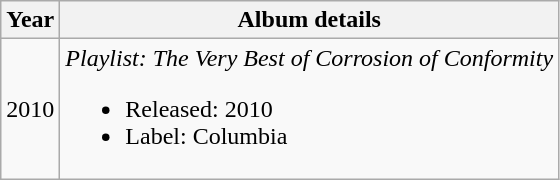<table class="wikitable">
<tr>
<th>Year</th>
<th>Album details</th>
</tr>
<tr>
<td>2010</td>
<td><em>Playlist: The Very Best of Corrosion of Conformity</em><br><ul><li>Released: 2010</li><li>Label: Columbia</li></ul></td>
</tr>
</table>
